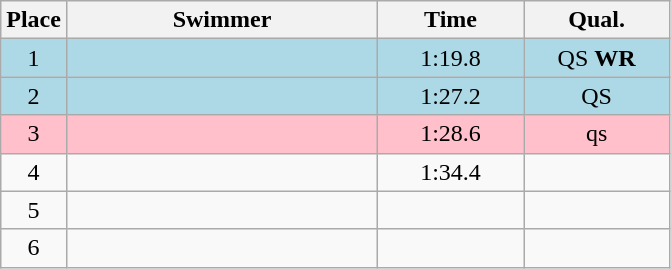<table class=wikitable style="text-align:center">
<tr>
<th>Place</th>
<th width=200>Swimmer</th>
<th width=90>Time</th>
<th width=90>Qual.</th>
</tr>
<tr bgcolor=lightblue>
<td>1</td>
<td align=left></td>
<td>1:19.8</td>
<td>QS <strong>WR</strong></td>
</tr>
<tr bgcolor=lightblue>
<td>2</td>
<td align=left></td>
<td>1:27.2</td>
<td>QS</td>
</tr>
<tr bgcolor=pink>
<td>3</td>
<td align=left></td>
<td>1:28.6</td>
<td>qs</td>
</tr>
<tr>
<td>4</td>
<td align=left></td>
<td>1:34.4</td>
<td></td>
</tr>
<tr>
<td>5</td>
<td align=left></td>
<td></td>
<td></td>
</tr>
<tr>
<td>6</td>
<td align=left></td>
<td></td>
<td></td>
</tr>
</table>
